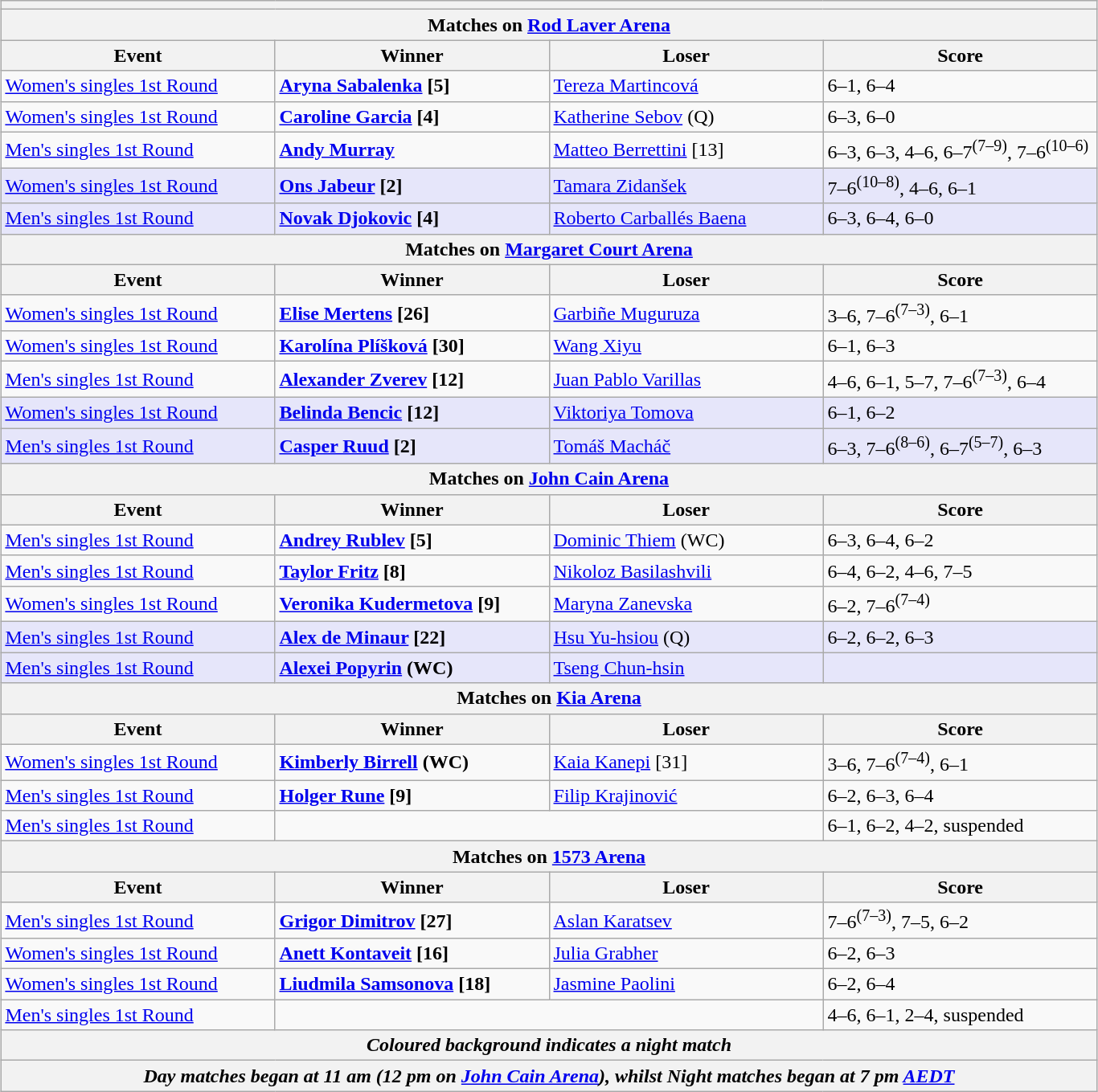<table class="wikitable collapsible uncollapsed" style="margin:auto;">
<tr>
<th colspan=5></th>
</tr>
<tr>
<th colspan=5><strong>Matches on <a href='#'>Rod Laver Arena</a></strong></th>
</tr>
<tr>
<th style="width:220px;">Event</th>
<th style="width:220px;">Winner</th>
<th style="width:220px;">Loser</th>
<th style="width:220px;">Score</th>
</tr>
<tr>
<td><a href='#'>Women's singles 1st Round</a></td>
<td><strong> <a href='#'>Aryna Sabalenka</a> [5]</strong></td>
<td> <a href='#'>Tereza Martincová</a></td>
<td>6–1, 6–4</td>
</tr>
<tr>
<td><a href='#'>Women's singles 1st Round</a></td>
<td><strong> <a href='#'>Caroline Garcia</a> [4]</strong></td>
<td> <a href='#'>Katherine Sebov</a> (Q)</td>
<td>6–3, 6–0</td>
</tr>
<tr>
<td><a href='#'>Men's singles 1st Round</a></td>
<td><strong> <a href='#'>Andy Murray</a></strong></td>
<td> <a href='#'>Matteo Berrettini</a> [13]</td>
<td>6–3, 6–3, 4–6, 6–7<sup>(7–9)</sup>, 7–6<sup>(10–6)</sup></td>
</tr>
<tr bgcolor=lavender>
<td><a href='#'>Women's singles 1st Round</a></td>
<td><strong> <a href='#'>Ons Jabeur</a> [2]</strong></td>
<td> <a href='#'>Tamara Zidanšek</a></td>
<td>7–6<sup>(10–8)</sup>, 4–6, 6–1</td>
</tr>
<tr bgcolor=lavender>
<td><a href='#'>Men's singles 1st Round</a></td>
<td><strong> <a href='#'>Novak Djokovic</a> [4]</strong></td>
<td> <a href='#'>Roberto Carballés Baena</a></td>
<td>6–3, 6–4, 6–0</td>
</tr>
<tr>
<th colspan=5><strong>Matches on <a href='#'>Margaret Court Arena</a></strong></th>
</tr>
<tr>
<th style="width:220px;">Event</th>
<th style="width:220px;">Winner</th>
<th style="width:220px;">Loser</th>
<th style="width:220px;">Score</th>
</tr>
<tr>
<td><a href='#'>Women's singles 1st Round</a></td>
<td><strong> <a href='#'>Elise Mertens</a> [26]</strong></td>
<td> <a href='#'>Garbiñe Muguruza</a></td>
<td>3–6, 7–6<sup>(7–3)</sup>, 6–1</td>
</tr>
<tr>
<td><a href='#'>Women's singles 1st Round</a></td>
<td><strong> <a href='#'>Karolína Plíšková</a> [30]</strong></td>
<td> <a href='#'>Wang Xiyu</a></td>
<td>6–1, 6–3</td>
</tr>
<tr>
<td><a href='#'>Men's singles 1st Round</a></td>
<td><strong> <a href='#'>Alexander Zverev</a> [12]</strong></td>
<td> <a href='#'>Juan Pablo Varillas</a></td>
<td>4–6, 6–1, 5–7, 7–6<sup>(7–3)</sup>, 6–4</td>
</tr>
<tr bgcolor=lavender>
<td><a href='#'>Women's singles 1st Round</a></td>
<td><strong> <a href='#'>Belinda Bencic</a> [12]</strong></td>
<td> <a href='#'>Viktoriya Tomova</a></td>
<td>6–1, 6–2</td>
</tr>
<tr bgcolor=lavender>
<td><a href='#'>Men's singles 1st Round</a></td>
<td><strong> <a href='#'>Casper Ruud</a> [2]</strong></td>
<td> <a href='#'>Tomáš Macháč</a></td>
<td>6–3, 7–6<sup>(8–6)</sup>, 6–7<sup>(5–7)</sup>, 6–3</td>
</tr>
<tr>
<th colspan=5><strong>Matches on <a href='#'>John Cain Arena</a></strong></th>
</tr>
<tr>
<th style="width:220px;">Event</th>
<th style="width:220px;">Winner</th>
<th style="width:220px;">Loser</th>
<th style="width:220px;">Score</th>
</tr>
<tr>
<td><a href='#'>Men's singles 1st Round</a></td>
<td><strong> <a href='#'>Andrey Rublev</a> [5]</strong></td>
<td> <a href='#'>Dominic Thiem</a> (WC)</td>
<td>6–3, 6–4, 6–2</td>
</tr>
<tr>
<td><a href='#'>Men's singles 1st Round</a></td>
<td><strong> <a href='#'>Taylor Fritz</a> [8]</strong></td>
<td> <a href='#'>Nikoloz Basilashvili</a></td>
<td>6–4, 6–2, 4–6, 7–5</td>
</tr>
<tr>
<td><a href='#'>Women's singles 1st Round</a></td>
<td><strong> <a href='#'>Veronika Kudermetova</a> [9]</strong></td>
<td> <a href='#'>Maryna Zanevska</a></td>
<td>6–2, 7–6<sup>(7–4)</sup></td>
</tr>
<tr bgcolor=lavender>
<td><a href='#'>Men's singles 1st Round</a></td>
<td><strong> <a href='#'>Alex de Minaur</a> [22]</strong></td>
<td> <a href='#'>Hsu Yu-hsiou</a> (Q)</td>
<td>6–2, 6–2, 6–3</td>
</tr>
<tr bgcolor=lavender>
<td><a href='#'>Men's singles 1st Round</a></td>
<td><strong> <a href='#'>Alexei Popyrin</a> (WC)</strong></td>
<td> <a href='#'>Tseng Chun-hsin</a></td>
<td></td>
</tr>
<tr>
<th colspan=5><strong>Matches on <a href='#'>Kia Arena</a></strong></th>
</tr>
<tr>
<th style="width:220px;">Event</th>
<th style="width:220px;">Winner</th>
<th style="width:220px;">Loser</th>
<th style="width:220px;">Score</th>
</tr>
<tr>
<td><a href='#'>Women's singles 1st Round</a></td>
<td><strong> <a href='#'>Kimberly Birrell</a> (WC)</strong></td>
<td> <a href='#'>Kaia Kanepi</a> [31]</td>
<td>3–6, 7–6<sup>(7–4)</sup>, 6–1</td>
</tr>
<tr>
<td><a href='#'>Men's singles 1st Round</a></td>
<td><strong> <a href='#'>Holger Rune</a> [9]</strong></td>
<td> <a href='#'>Filip Krajinović</a></td>
<td>6–2, 6–3, 6–4</td>
</tr>
<tr>
<td><a href='#'>Men's singles 1st Round</a></td>
<td colspan=2></td>
<td>6–1, 6–2, 4–2, suspended</td>
</tr>
<tr>
<th colspan=5><strong>Matches on <a href='#'>1573 Arena</a></strong></th>
</tr>
<tr>
<th style="width:220px;">Event</th>
<th style="width:220px;">Winner</th>
<th style="width:220px;">Loser</th>
<th style="width:220px;">Score</th>
</tr>
<tr>
<td><a href='#'>Men's singles 1st Round</a></td>
<td><strong> <a href='#'>Grigor Dimitrov</a> [27]</strong></td>
<td> <a href='#'>Aslan Karatsev</a></td>
<td>7–6<sup>(7–3)</sup>, 7–5, 6–2</td>
</tr>
<tr>
<td><a href='#'>Women's singles 1st Round</a></td>
<td><strong> <a href='#'>Anett Kontaveit</a> [16]</strong></td>
<td> <a href='#'>Julia Grabher</a></td>
<td>6–2, 6–3</td>
</tr>
<tr>
<td><a href='#'>Women's singles 1st Round</a></td>
<td><strong> <a href='#'>Liudmila Samsonova</a> [18]</strong></td>
<td> <a href='#'>Jasmine Paolini</a></td>
<td>6–2, 6–4</td>
</tr>
<tr>
<td><a href='#'>Men's singles 1st Round</a></td>
<td colspan=2></td>
<td>4–6, 6–1, 2–4, suspended</td>
</tr>
<tr>
<th colspan=5><em>Coloured background indicates a night match</em></th>
</tr>
<tr>
<th colspan=5><em>Day matches began at 11 am (12 pm on <a href='#'>John Cain Arena</a>), whilst Night matches began at 7 pm <a href='#'>AEDT</a></em></th>
</tr>
</table>
